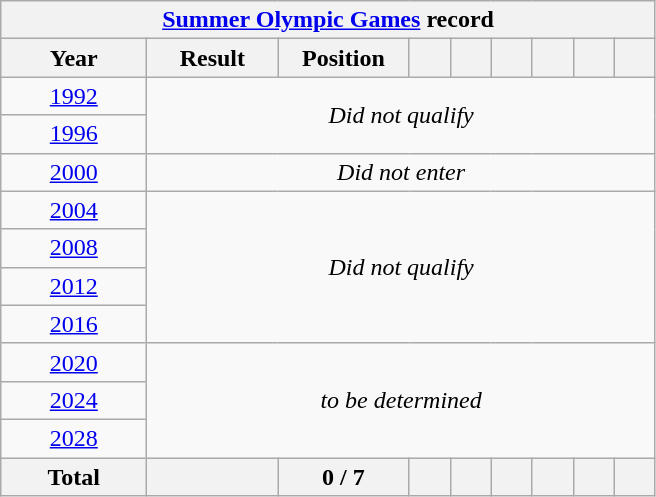<table class="wikitable" style="text-align: center;">
<tr>
<th colspan=9><a href='#'>Summer Olympic Games</a> record</th>
</tr>
<tr>
<th width="90">Year</th>
<th width="80">Result</th>
<th width="80">Position</th>
<th width="20"></th>
<th width="20"></th>
<th width="20"></th>
<th width="20"></th>
<th width="20"></th>
<th width="20"></th>
</tr>
<tr>
<td> <a href='#'>1992</a></td>
<td rowspan=2 colspan=8><em>Did not qualify</em></td>
</tr>
<tr>
<td> <a href='#'>1996</a></td>
</tr>
<tr>
<td> <a href='#'>2000</a></td>
<td rowspan=1 colspan=8><em>Did not enter</em></td>
</tr>
<tr>
<td> <a href='#'>2004</a></td>
<td rowspan=4 colspan=8><em>Did not qualify</em></td>
</tr>
<tr>
<td> <a href='#'>2008</a></td>
</tr>
<tr>
<td> <a href='#'>2012</a></td>
</tr>
<tr>
<td> <a href='#'>2016</a></td>
</tr>
<tr>
<td> <a href='#'>2020</a></td>
<td rowspan=3 colspan=8><em>to be determined</em></td>
</tr>
<tr>
<td> <a href='#'>2024</a></td>
</tr>
<tr>
<td> <a href='#'>2028</a></td>
</tr>
<tr>
<th><strong>Total</strong></th>
<th></th>
<th><strong>0 / 7</strong></th>
<th></th>
<th></th>
<th></th>
<th></th>
<th></th>
<th></th>
</tr>
</table>
